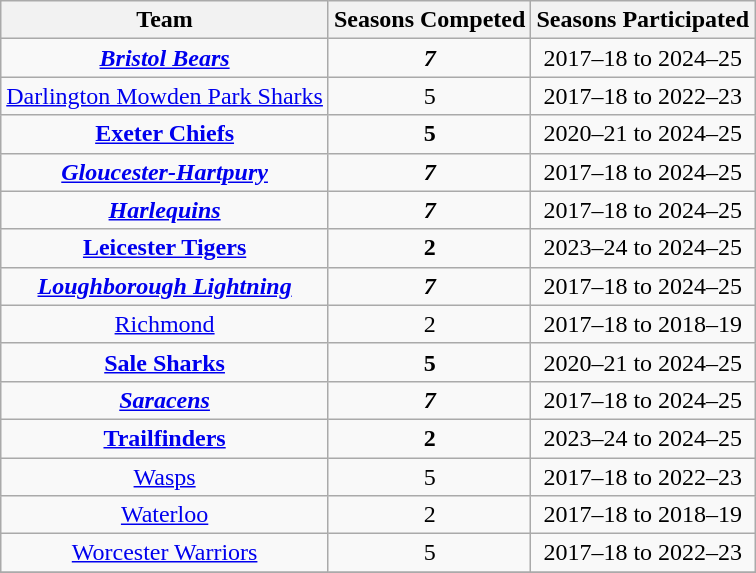<table class="wikitable sortable" style="text-align:center">
<tr>
<th>Team</th>
<th>Seasons Competed</th>
<th class="unsortable">Seasons Participated</th>
</tr>
<tr>
<td><strong><em><a href='#'>Bristol Bears</a></em></strong></td>
<td><strong><em>7</em></strong></td>
<td>2017–18 to 2024–25</td>
</tr>
<tr>
<td><a href='#'>Darlington Mowden Park Sharks</a></td>
<td>5</td>
<td>2017–18 to 2022–23</td>
</tr>
<tr>
<td><strong><a href='#'>Exeter Chiefs</a></strong></td>
<td><strong>5</strong></td>
<td>2020–21 to 2024–25</td>
</tr>
<tr>
<td><strong><em><a href='#'>Gloucester-Hartpury</a></em></strong></td>
<td><strong><em>7</em></strong></td>
<td>2017–18 to 2024–25</td>
</tr>
<tr>
<td><strong><em><a href='#'>Harlequins</a></em></strong></td>
<td><strong><em>7</em></strong></td>
<td>2017–18 to 2024–25</td>
</tr>
<tr>
<td><strong><a href='#'>Leicester Tigers</a></strong></td>
<td><strong>2</strong></td>
<td>2023–24 to 2024–25</td>
</tr>
<tr>
<td><strong><em><a href='#'>Loughborough Lightning</a></em></strong></td>
<td><strong><em>7</em></strong></td>
<td>2017–18 to 2024–25</td>
</tr>
<tr>
<td><a href='#'>Richmond</a></td>
<td>2</td>
<td>2017–18 to 2018–19</td>
</tr>
<tr>
<td><strong><a href='#'>Sale Sharks</a></strong></td>
<td><strong>5</strong></td>
<td>2020–21 to 2024–25</td>
</tr>
<tr>
<td><strong><em><a href='#'>Saracens</a></em></strong></td>
<td><strong><em>7</em></strong></td>
<td>2017–18 to 2024–25</td>
</tr>
<tr>
<td><strong><a href='#'>Trailfinders</a></strong></td>
<td><strong>2</strong></td>
<td>2023–24 to 2024–25</td>
</tr>
<tr>
<td><a href='#'>Wasps</a></td>
<td>5</td>
<td>2017–18 to 2022–23</td>
</tr>
<tr>
<td><a href='#'>Waterloo</a></td>
<td>2</td>
<td>2017–18 to 2018–19</td>
</tr>
<tr>
<td><a href='#'>Worcester Warriors</a></td>
<td>5</td>
<td>2017–18 to 2022–23</td>
</tr>
<tr>
</tr>
</table>
